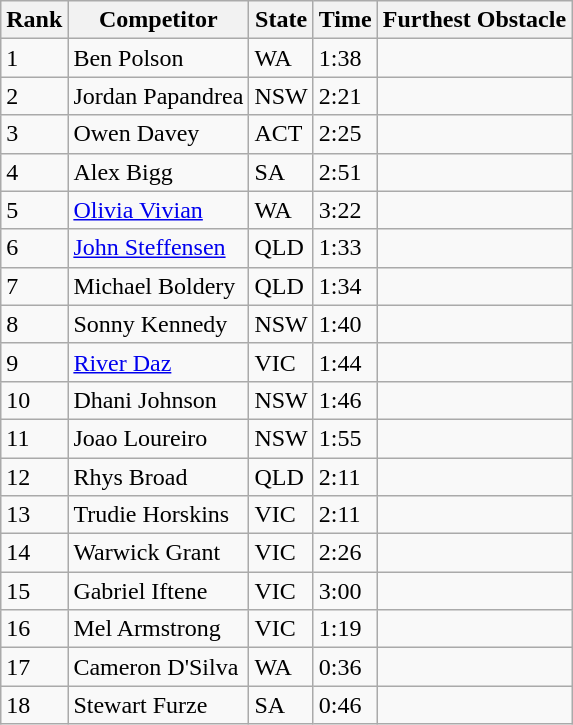<table class="wikitable sortable mw-collapsible">
<tr>
<th>Rank</th>
<th>Competitor</th>
<th>State</th>
<th>Time</th>
<th>Furthest Obstacle</th>
</tr>
<tr>
<td>1</td>
<td>Ben Polson</td>
<td>WA</td>
<td>1:38</td>
<td></td>
</tr>
<tr>
<td>2</td>
<td>Jordan Papandrea</td>
<td>NSW</td>
<td>2:21</td>
<td></td>
</tr>
<tr>
<td>3</td>
<td>Owen Davey</td>
<td>ACT</td>
<td>2:25</td>
<td></td>
</tr>
<tr>
<td>4</td>
<td>Alex Bigg</td>
<td>SA</td>
<td>2:51</td>
<td></td>
</tr>
<tr>
<td>5</td>
<td><a href='#'>Olivia Vivian</a></td>
<td>WA</td>
<td>3:22</td>
<td></td>
</tr>
<tr>
<td>6</td>
<td><a href='#'>John Steffensen</a></td>
<td>QLD</td>
<td>1:33</td>
<td></td>
</tr>
<tr>
<td>7</td>
<td>Michael Boldery</td>
<td>QLD</td>
<td>1:34</td>
<td></td>
</tr>
<tr>
<td>8</td>
<td>Sonny Kennedy</td>
<td>NSW</td>
<td>1:40</td>
<td></td>
</tr>
<tr>
<td>9</td>
<td><a href='#'>River Daz</a></td>
<td>VIC</td>
<td>1:44</td>
<td></td>
</tr>
<tr>
<td>10</td>
<td>Dhani Johnson</td>
<td>NSW</td>
<td>1:46</td>
<td></td>
</tr>
<tr>
<td>11</td>
<td>Joao Loureiro</td>
<td>NSW</td>
<td>1:55</td>
<td></td>
</tr>
<tr>
<td>12</td>
<td>Rhys Broad</td>
<td>QLD</td>
<td>2:11</td>
<td></td>
</tr>
<tr>
<td>13</td>
<td>Trudie Horskins</td>
<td>VIC</td>
<td>2:11</td>
<td></td>
</tr>
<tr>
<td>14</td>
<td>Warwick Grant</td>
<td>VIC</td>
<td>2:26</td>
<td></td>
</tr>
<tr>
<td>15</td>
<td>Gabriel Iftene</td>
<td>VIC</td>
<td>3:00</td>
<td></td>
</tr>
<tr>
<td>16</td>
<td>Mel Armstrong</td>
<td>VIC</td>
<td>1:19</td>
<td></td>
</tr>
<tr>
<td>17</td>
<td>Cameron D'Silva</td>
<td>WA</td>
<td>0:36</td>
<td></td>
</tr>
<tr>
<td>18</td>
<td>Stewart Furze</td>
<td>SA</td>
<td>0:46</td>
<td></td>
</tr>
</table>
